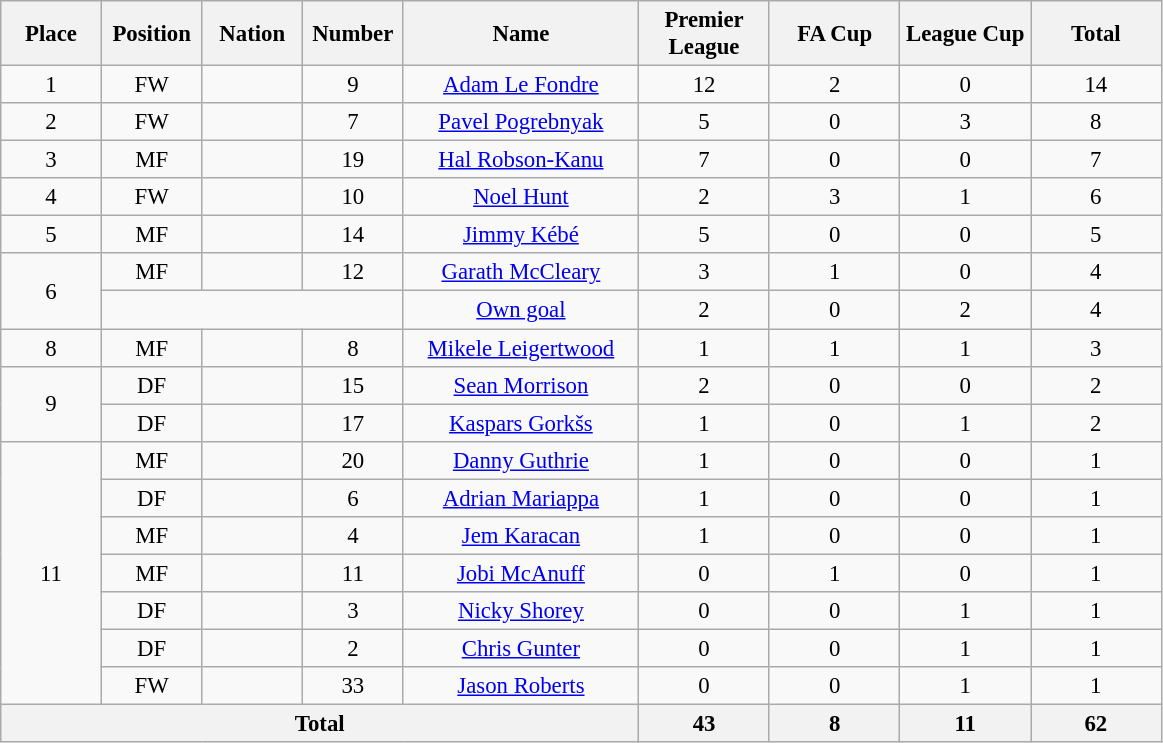<table class="wikitable" style="font-size: 95%; text-align: center">
<tr>
<th width=60>Place</th>
<th width=60>Position</th>
<th width=60>Nation</th>
<th width=60>Number</th>
<th width=150>Name</th>
<th width=80>Premier League</th>
<th width=80>FA Cup</th>
<th width=80>League Cup</th>
<th width=80>Total</th>
</tr>
<tr>
<td>1</td>
<td>FW</td>
<td></td>
<td>9</td>
<td><a href='#'>Adam Le Fondre</a></td>
<td>12</td>
<td>2</td>
<td>0</td>
<td>14</td>
</tr>
<tr>
<td>2</td>
<td>FW</td>
<td></td>
<td>7</td>
<td><a href='#'>Pavel Pogrebnyak</a></td>
<td>5</td>
<td>0</td>
<td>3</td>
<td>8</td>
</tr>
<tr>
<td>3</td>
<td>MF</td>
<td></td>
<td>19</td>
<td><a href='#'>Hal Robson-Kanu</a></td>
<td>7</td>
<td>0</td>
<td>0</td>
<td>7</td>
</tr>
<tr>
<td>4</td>
<td>FW</td>
<td></td>
<td>10</td>
<td><a href='#'>Noel Hunt</a></td>
<td>2</td>
<td>3</td>
<td>1</td>
<td>6</td>
</tr>
<tr>
<td>5</td>
<td>MF</td>
<td></td>
<td>14</td>
<td><a href='#'>Jimmy Kébé</a></td>
<td>5</td>
<td>0</td>
<td>0</td>
<td>5</td>
</tr>
<tr>
<td rowspan=2>6</td>
<td>MF</td>
<td></td>
<td>12</td>
<td><a href='#'>Garath McCleary</a></td>
<td>3</td>
<td>1</td>
<td>0</td>
<td>4</td>
</tr>
<tr>
<td colspan=3></td>
<td><a href='#'>Own goal</a></td>
<td>2</td>
<td>0</td>
<td>2</td>
<td>4</td>
</tr>
<tr>
<td>8</td>
<td>MF</td>
<td></td>
<td>8</td>
<td><a href='#'>Mikele Leigertwood</a></td>
<td>1</td>
<td>1</td>
<td>1</td>
<td>3</td>
</tr>
<tr>
<td rowspan=2>9</td>
<td>DF</td>
<td></td>
<td>15</td>
<td><a href='#'>Sean Morrison</a></td>
<td>2</td>
<td>0</td>
<td>0</td>
<td>2</td>
</tr>
<tr>
<td>DF</td>
<td></td>
<td>17</td>
<td><a href='#'>Kaspars Gorkšs</a></td>
<td>1</td>
<td>0</td>
<td>1</td>
<td>2</td>
</tr>
<tr>
<td rowspan=7>11</td>
<td>MF</td>
<td></td>
<td>20</td>
<td><a href='#'>Danny Guthrie</a></td>
<td>1</td>
<td>0</td>
<td>0</td>
<td>1</td>
</tr>
<tr>
<td>DF</td>
<td></td>
<td>6</td>
<td><a href='#'>Adrian Mariappa</a></td>
<td>1</td>
<td>0</td>
<td>0</td>
<td>1</td>
</tr>
<tr>
<td>MF</td>
<td></td>
<td>4</td>
<td><a href='#'>Jem Karacan</a></td>
<td>1</td>
<td>0</td>
<td>0</td>
<td>1</td>
</tr>
<tr>
<td>MF</td>
<td></td>
<td>11</td>
<td><a href='#'>Jobi McAnuff</a></td>
<td>0</td>
<td>1</td>
<td>0</td>
<td>1</td>
</tr>
<tr>
<td>DF</td>
<td></td>
<td>3</td>
<td><a href='#'>Nicky Shorey</a></td>
<td>0</td>
<td>0</td>
<td>1</td>
<td>1</td>
</tr>
<tr>
<td>DF</td>
<td></td>
<td>2</td>
<td><a href='#'>Chris Gunter</a></td>
<td>0</td>
<td>0</td>
<td>1</td>
<td>1</td>
</tr>
<tr>
<td>FW</td>
<td></td>
<td>33</td>
<td><a href='#'>Jason Roberts</a></td>
<td>0</td>
<td>0</td>
<td>1</td>
<td>1</td>
</tr>
<tr>
<th colspan=5>Total</th>
<th>43</th>
<th>8</th>
<th>11</th>
<th>62</th>
</tr>
</table>
